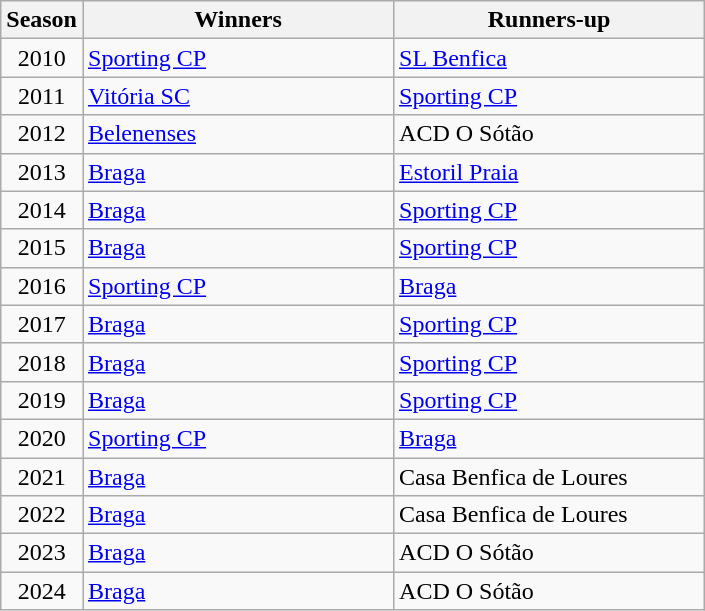<table class="wikitable" style="text-align:center:1em;float:center">
<tr>
<th width="45">Season</th>
<th width="200">Winners</th>
<th width="200">Runners-up</th>
</tr>
<tr>
<td align="center">2010</td>
<td><a href='#'>Sporting CP</a></td>
<td><a href='#'>SL Benfica</a></td>
</tr>
<tr>
<td align="center">2011</td>
<td><a href='#'>Vitória SC</a></td>
<td><a href='#'>Sporting CP</a></td>
</tr>
<tr>
<td align="center">2012</td>
<td><a href='#'>Belenenses</a></td>
<td>ACD O Sótão</td>
</tr>
<tr>
<td align="center">2013</td>
<td><a href='#'>Braga</a></td>
<td><a href='#'>Estoril Praia</a></td>
</tr>
<tr>
<td align="center">2014</td>
<td><a href='#'>Braga</a></td>
<td><a href='#'>Sporting CP</a></td>
</tr>
<tr>
<td align="center">2015</td>
<td><a href='#'>Braga</a></td>
<td><a href='#'>Sporting CP</a></td>
</tr>
<tr>
<td align="center">2016</td>
<td><a href='#'>Sporting CP</a></td>
<td><a href='#'>Braga</a></td>
</tr>
<tr>
<td align="center">2017</td>
<td><a href='#'>Braga</a></td>
<td><a href='#'>Sporting CP</a></td>
</tr>
<tr>
<td align="center">2018</td>
<td><a href='#'>Braga</a></td>
<td><a href='#'>Sporting CP</a></td>
</tr>
<tr>
<td align="center">2019</td>
<td><a href='#'>Braga</a></td>
<td><a href='#'>Sporting CP</a></td>
</tr>
<tr>
<td align="center">2020</td>
<td><a href='#'>Sporting CP</a></td>
<td><a href='#'>Braga</a></td>
</tr>
<tr>
<td align="center">2021</td>
<td><a href='#'>Braga</a></td>
<td>Casa Benfica de Loures</td>
</tr>
<tr>
<td align="center">2022</td>
<td><a href='#'>Braga</a></td>
<td>Casa Benfica de Loures</td>
</tr>
<tr>
<td align="center">2023</td>
<td><a href='#'>Braga</a></td>
<td>ACD O Sótão</td>
</tr>
<tr>
<td align="center">2024</td>
<td><a href='#'>Braga</a></td>
<td>ACD O Sótão</td>
</tr>
</table>
